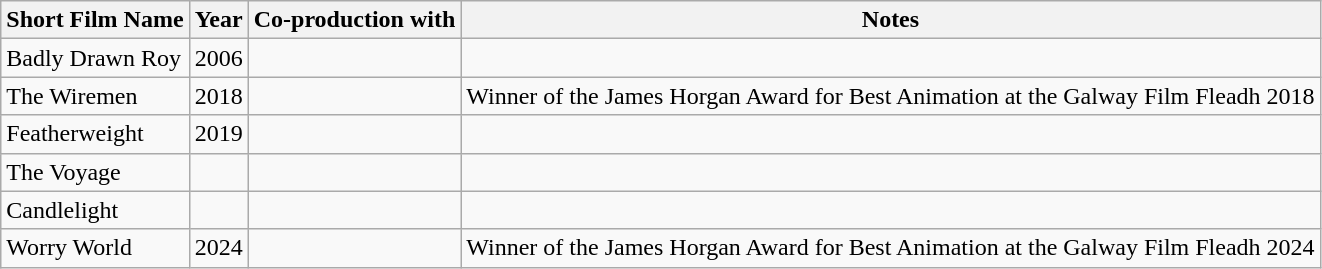<table class="wikitable sortable" style="width: auto style="width:75%; table-layout: fixed">
<tr>
<th>Short Film Name</th>
<th>Year</th>
<th>Co-production with</th>
<th>Notes</th>
</tr>
<tr>
<td>Badly Drawn Roy</td>
<td>2006</td>
<td></td>
<td></td>
</tr>
<tr>
<td>The Wiremen</td>
<td>2018</td>
<td></td>
<td>Winner of the James Horgan Award for Best Animation at the Galway Film Fleadh 2018</td>
</tr>
<tr>
<td>Featherweight</td>
<td>2019</td>
<td></td>
<td></td>
</tr>
<tr>
<td>The Voyage</td>
<td></td>
<td></td>
<td></td>
</tr>
<tr>
<td>Candlelight</td>
<td></td>
<td></td>
<td></td>
</tr>
<tr>
<td>Worry World</td>
<td>2024</td>
<td></td>
<td>Winner of the James Horgan Award for Best Animation at the Galway Film Fleadh 2024</td>
</tr>
</table>
